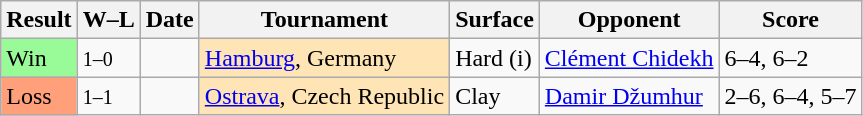<table class="sortable wikitable nowrap">
<tr>
<th>Result</th>
<th class="unsortable">W–L</th>
<th>Date</th>
<th>Tournament</th>
<th>Surface</th>
<th>Opponent</th>
<th class="unsortable">Score</th>
</tr>
<tr>
<td bgcolor=98FB98>Win</td>
<td><small>1–0</small></td>
<td><a href='#'></a></td>
<td style="background:moccasin;"><a href='#'>Hamburg</a>, Germany</td>
<td>Hard (i)</td>
<td> <a href='#'>Clément Chidekh</a></td>
<td>6–4, 6–2</td>
</tr>
<tr>
<td bgcolor=FFA07A>Loss</td>
<td><small>1–1</small></td>
<td><a href='#'></a></td>
<td style="background:moccasin;"><a href='#'>Ostrava</a>, Czech Republic</td>
<td>Clay</td>
<td> <a href='#'>Damir Džumhur</a></td>
<td>2–6, 6–4, 5–7</td>
</tr>
</table>
